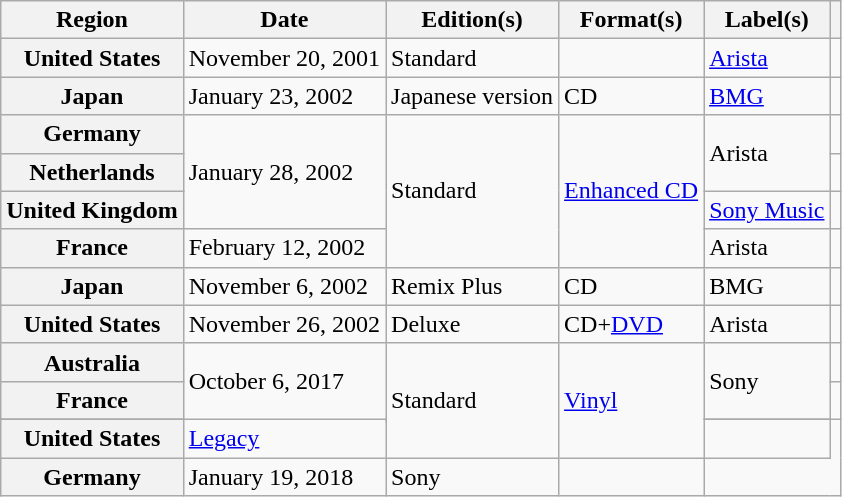<table class="wikitable sortable plainrowheaders">
<tr>
<th scope="col">Region</th>
<th scope="col">Date</th>
<th scope="col">Edition(s)</th>
<th scope="col">Format(s)</th>
<th scope="col">Label(s)</th>
<th scope="col"></th>
</tr>
<tr>
<th scope="row">United States</th>
<td>November 20, 2001</td>
<td>Standard</td>
<td></td>
<td><a href='#'>Arista</a></td>
<td style="text-align:center;"></td>
</tr>
<tr>
<th scope="row">Japan</th>
<td>January 23, 2002</td>
<td>Japanese version</td>
<td>CD</td>
<td><a href='#'>BMG</a></td>
<td style="text-align:center;"></td>
</tr>
<tr>
<th scope="row">Germany</th>
<td rowspan="3">January 28, 2002</td>
<td rowspan="4">Standard</td>
<td rowspan="4"><a href='#'>Enhanced CD</a></td>
<td rowspan="2">Arista</td>
<td style="text-align:center;"></td>
</tr>
<tr>
<th scope="row">Netherlands</th>
<td style="text-align:center;"></td>
</tr>
<tr>
<th scope="row">United Kingdom</th>
<td><a href='#'>Sony Music</a></td>
<td style="text-align:center;"></td>
</tr>
<tr>
<th scope="row">France</th>
<td>February 12, 2002</td>
<td>Arista</td>
<td style="text-align:center;"></td>
</tr>
<tr>
<th scope="row">Japan</th>
<td>November 6, 2002</td>
<td>Remix Plus</td>
<td>CD</td>
<td>BMG</td>
<td style="text-align:center;"></td>
</tr>
<tr>
<th scope="row">United States</th>
<td>November 26, 2002</td>
<td>Deluxe</td>
<td>CD+<a href='#'>DVD</a></td>
<td>Arista</td>
<td style="text-align:center;"></td>
</tr>
<tr>
<th scope="row">Australia</th>
<td rowspan="3">October 6, 2017</td>
<td rowspan="4">Standard</td>
<td rowspan="4"><a href='#'>Vinyl</a></td>
<td rowspan="2">Sony</td>
<td style="text-align:center;"></td>
</tr>
<tr>
<th scope="row">France</th>
<td style="text-align:center;"></td>
</tr>
<tr>
</tr>
<tr>
<th scope="row">United States</th>
<td><a href='#'>Legacy</a></td>
<td style="text-align:center;"></td>
</tr>
<tr>
<th scope="row">Germany</th>
<td>January 19, 2018</td>
<td>Sony</td>
<td style="text-align:center;"></td>
</tr>
</table>
